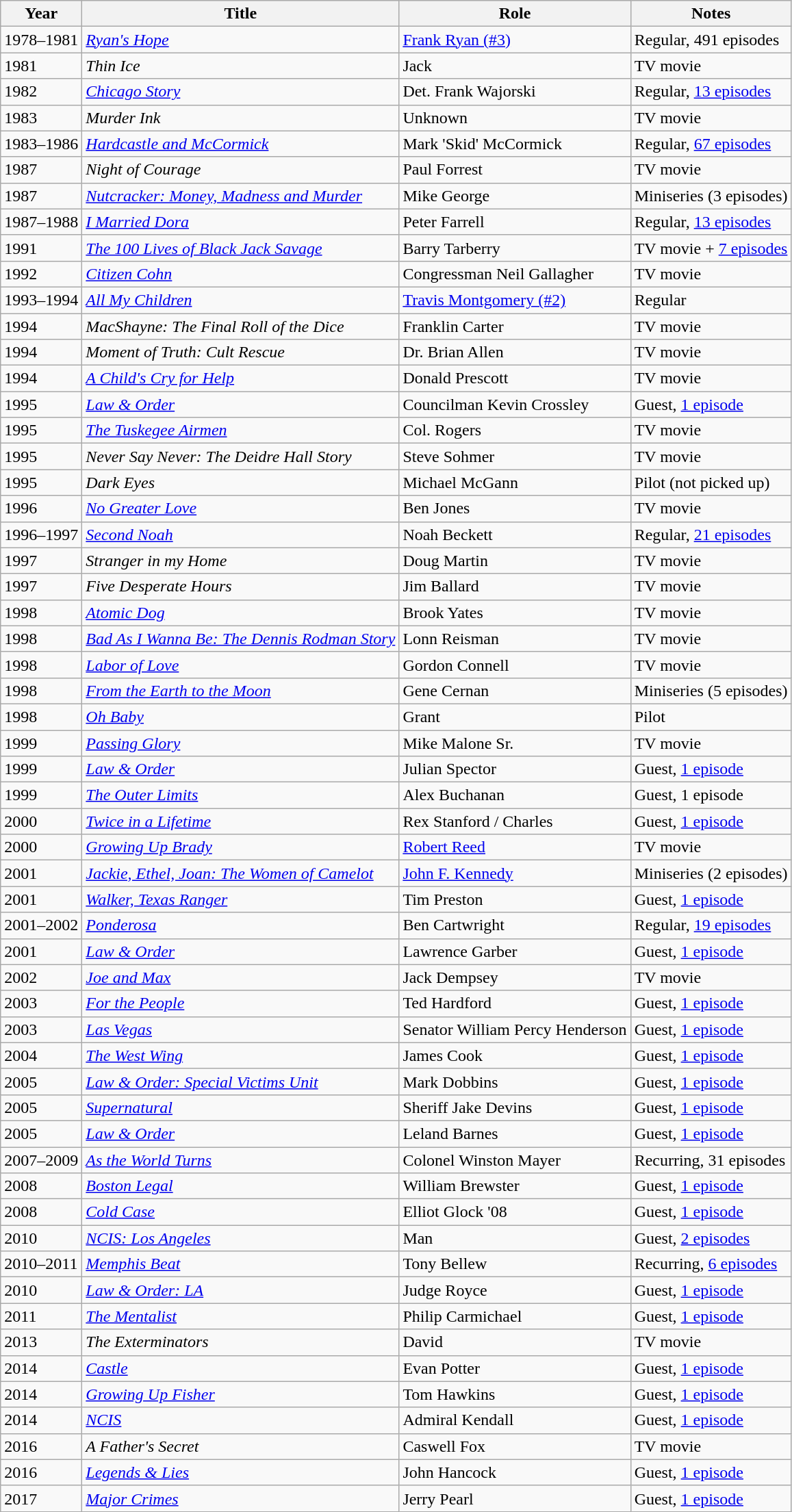<table class="wikitable plainrowheaders sortable">
<tr>
<th scope="col">Year</th>
<th scope="col">Title</th>
<th scope="col">Role</th>
<th class="unsortable">Notes</th>
</tr>
<tr>
<td>1978–1981</td>
<td><em><a href='#'>Ryan's Hope</a></em></td>
<td><a href='#'>Frank Ryan (#3)</a></td>
<td>Regular, 491 episodes</td>
</tr>
<tr>
<td>1981</td>
<td><em>Thin Ice</em></td>
<td>Jack</td>
<td>TV movie</td>
</tr>
<tr>
<td>1982</td>
<td><em><a href='#'>Chicago Story</a></em></td>
<td>Det. Frank Wajorski</td>
<td>Regular, <a href='#'>13 episodes</a></td>
</tr>
<tr>
<td>1983</td>
<td><em>Murder Ink</em></td>
<td>Unknown</td>
<td>TV movie</td>
</tr>
<tr>
<td>1983–1986</td>
<td><em><a href='#'>Hardcastle and McCormick</a></em></td>
<td>Mark 'Skid' McCormick</td>
<td>Regular, <a href='#'>67 episodes</a></td>
</tr>
<tr>
<td>1987</td>
<td><em>Night of Courage</em></td>
<td>Paul Forrest</td>
<td>TV movie</td>
</tr>
<tr>
<td>1987</td>
<td><em><a href='#'>Nutcracker: Money, Madness and Murder</a></em></td>
<td>Mike George</td>
<td>Miniseries (3 episodes)</td>
</tr>
<tr>
<td>1987–1988</td>
<td><em><a href='#'>I Married Dora</a></em></td>
<td>Peter Farrell</td>
<td>Regular, <a href='#'>13 episodes</a></td>
</tr>
<tr>
<td>1991</td>
<td><em><a href='#'>The 100 Lives of Black Jack Savage</a></em></td>
<td>Barry Tarberry</td>
<td>TV movie + <a href='#'>7 episodes</a></td>
</tr>
<tr>
<td>1992</td>
<td><em><a href='#'>Citizen Cohn</a></em></td>
<td>Congressman Neil Gallagher</td>
<td>TV movie</td>
</tr>
<tr>
<td>1993–1994</td>
<td><em><a href='#'>All My Children</a></em></td>
<td><a href='#'>Travis Montgomery (#2)</a></td>
<td>Regular</td>
</tr>
<tr>
<td>1994</td>
<td><em>MacShayne: The Final Roll of the Dice</em></td>
<td>Franklin Carter</td>
<td>TV movie</td>
</tr>
<tr>
<td>1994</td>
<td><em>Moment of Truth: Cult Rescue</em></td>
<td>Dr. Brian Allen</td>
<td>TV movie</td>
</tr>
<tr>
<td>1994</td>
<td><em><a href='#'>A Child's Cry for Help</a></em></td>
<td>Donald Prescott</td>
<td>TV movie</td>
</tr>
<tr>
<td>1995</td>
<td><em><a href='#'>Law & Order</a></em></td>
<td>Councilman Kevin Crossley</td>
<td>Guest, <a href='#'>1 episode</a></td>
</tr>
<tr>
<td>1995</td>
<td><em><a href='#'>The Tuskegee Airmen</a></em></td>
<td>Col. Rogers</td>
<td>TV movie</td>
</tr>
<tr>
<td>1995</td>
<td><em>Never Say Never: The Deidre Hall Story</em></td>
<td>Steve Sohmer</td>
<td>TV movie</td>
</tr>
<tr>
<td>1995</td>
<td><em>Dark Eyes</em></td>
<td>Michael McGann</td>
<td>Pilot (not picked up)</td>
</tr>
<tr>
<td>1996</td>
<td><em><a href='#'>No Greater Love</a></em></td>
<td>Ben Jones</td>
<td>TV movie</td>
</tr>
<tr>
<td>1996–1997</td>
<td><em><a href='#'>Second Noah</a></em></td>
<td>Noah Beckett</td>
<td>Regular, <a href='#'>21 episodes</a></td>
</tr>
<tr>
<td>1997</td>
<td><em>Stranger in my Home</em></td>
<td>Doug Martin</td>
<td>TV movie</td>
</tr>
<tr>
<td>1997</td>
<td><em>Five Desperate Hours</em></td>
<td>Jim Ballard</td>
<td>TV movie</td>
</tr>
<tr>
<td>1998</td>
<td><em><a href='#'>Atomic Dog</a></em></td>
<td>Brook Yates</td>
<td>TV movie</td>
</tr>
<tr>
<td>1998</td>
<td><em><a href='#'>Bad As I Wanna Be: The Dennis Rodman Story</a></em></td>
<td>Lonn Reisman</td>
<td>TV movie</td>
</tr>
<tr>
<td>1998</td>
<td><em><a href='#'>Labor of Love</a></em></td>
<td>Gordon Connell</td>
<td>TV movie</td>
</tr>
<tr>
<td>1998</td>
<td><em><a href='#'>From the Earth to the Moon</a></em></td>
<td>Gene Cernan</td>
<td>Miniseries (5 episodes)</td>
</tr>
<tr>
<td>1998</td>
<td><em><a href='#'>Oh Baby</a></em></td>
<td>Grant</td>
<td>Pilot</td>
</tr>
<tr>
<td>1999</td>
<td><em><a href='#'>Passing Glory</a></em></td>
<td>Mike Malone Sr.</td>
<td>TV movie</td>
</tr>
<tr>
<td>1999</td>
<td><em><a href='#'>Law & Order</a></em></td>
<td>Julian Spector</td>
<td>Guest, <a href='#'>1 episode</a></td>
</tr>
<tr>
<td>1999</td>
<td><em><a href='#'>The Outer Limits</a></em></td>
<td>Alex Buchanan</td>
<td>Guest, 1 episode</td>
</tr>
<tr>
<td>2000</td>
<td><em><a href='#'>Twice in a Lifetime</a></em></td>
<td>Rex Stanford / Charles</td>
<td>Guest, <a href='#'>1 episode</a></td>
</tr>
<tr>
<td>2000</td>
<td><em><a href='#'>Growing Up Brady</a></em></td>
<td><a href='#'>Robert Reed</a></td>
<td>TV movie</td>
</tr>
<tr>
<td>2001</td>
<td><em><a href='#'>Jackie, Ethel, Joan: The Women of Camelot</a></em></td>
<td><a href='#'>John F. Kennedy</a></td>
<td>Miniseries (2 episodes)</td>
</tr>
<tr>
<td>2001</td>
<td><em><a href='#'>Walker, Texas Ranger</a></em></td>
<td>Tim Preston</td>
<td>Guest, <a href='#'>1 episode</a></td>
</tr>
<tr>
<td>2001–2002</td>
<td><em><a href='#'>Ponderosa</a></em></td>
<td>Ben Cartwright</td>
<td>Regular, <a href='#'>19 episodes</a></td>
</tr>
<tr>
<td>2001</td>
<td><em><a href='#'>Law & Order</a></em></td>
<td>Lawrence Garber</td>
<td>Guest, <a href='#'>1 episode</a></td>
</tr>
<tr>
<td>2002</td>
<td><em><a href='#'>Joe and Max</a></em></td>
<td>Jack Dempsey</td>
<td>TV movie</td>
</tr>
<tr>
<td>2003</td>
<td><em><a href='#'>For the People</a></em></td>
<td>Ted Hardford</td>
<td>Guest, <a href='#'>1 episode</a></td>
</tr>
<tr>
<td>2003</td>
<td><em><a href='#'>Las Vegas</a></em></td>
<td>Senator William Percy Henderson</td>
<td>Guest, <a href='#'>1 episode</a></td>
</tr>
<tr>
<td>2004</td>
<td><em><a href='#'>The West Wing</a></em></td>
<td>James Cook</td>
<td>Guest, <a href='#'>1 episode</a></td>
</tr>
<tr>
<td>2005</td>
<td><em><a href='#'>Law & Order: Special Victims Unit</a></em></td>
<td>Mark Dobbins</td>
<td>Guest, <a href='#'>1 episode</a></td>
</tr>
<tr>
<td>2005</td>
<td><em><a href='#'>Supernatural</a></em></td>
<td>Sheriff Jake Devins</td>
<td>Guest, <a href='#'>1 episode</a></td>
</tr>
<tr>
<td>2005</td>
<td><em><a href='#'>Law & Order</a></em></td>
<td>Leland Barnes</td>
<td>Guest, <a href='#'>1 episode</a></td>
</tr>
<tr>
<td>2007–2009</td>
<td><em><a href='#'>As the World Turns</a></em></td>
<td>Colonel Winston Mayer</td>
<td>Recurring, 31 episodes</td>
</tr>
<tr>
<td>2008</td>
<td><em><a href='#'>Boston Legal</a></em></td>
<td>William Brewster</td>
<td>Guest, <a href='#'>1 episode</a></td>
</tr>
<tr>
<td>2008</td>
<td><em><a href='#'>Cold Case</a></em></td>
<td>Elliot Glock '08</td>
<td>Guest, <a href='#'>1 episode</a></td>
</tr>
<tr>
<td>2010</td>
<td><em><a href='#'>NCIS: Los Angeles</a></em></td>
<td>Man</td>
<td>Guest, <a href='#'>2 episodes</a></td>
</tr>
<tr>
<td>2010–2011</td>
<td><em><a href='#'>Memphis Beat</a></em></td>
<td>Tony Bellew</td>
<td>Recurring, <a href='#'>6 episodes</a></td>
</tr>
<tr>
<td>2010</td>
<td><em><a href='#'>Law & Order: LA</a></em></td>
<td>Judge Royce</td>
<td>Guest, <a href='#'>1 episode</a></td>
</tr>
<tr>
<td>2011</td>
<td><em><a href='#'>The Mentalist</a></em></td>
<td>Philip Carmichael</td>
<td>Guest, <a href='#'>1 episode</a></td>
</tr>
<tr>
<td>2013</td>
<td><em>The Exterminators</em></td>
<td>David</td>
<td>TV movie</td>
</tr>
<tr>
<td>2014</td>
<td><em><a href='#'>Castle</a></em></td>
<td>Evan Potter</td>
<td>Guest, <a href='#'>1 episode</a></td>
</tr>
<tr>
<td>2014</td>
<td><em><a href='#'>Growing Up Fisher</a></em></td>
<td>Tom Hawkins</td>
<td>Guest, <a href='#'>1 episode</a></td>
</tr>
<tr>
<td>2014</td>
<td><em><a href='#'>NCIS</a></em></td>
<td>Admiral Kendall</td>
<td>Guest, <a href='#'>1 episode</a></td>
</tr>
<tr>
<td>2016</td>
<td><em>A Father's Secret</em></td>
<td>Caswell Fox</td>
<td>TV movie</td>
</tr>
<tr>
<td>2016</td>
<td><em><a href='#'>Legends & Lies</a></em></td>
<td>John Hancock</td>
<td>Guest, <a href='#'>1 episode</a></td>
</tr>
<tr>
<td>2017</td>
<td><em><a href='#'>Major Crimes</a></em></td>
<td>Jerry Pearl</td>
<td>Guest, <a href='#'>1 episode</a></td>
</tr>
</table>
